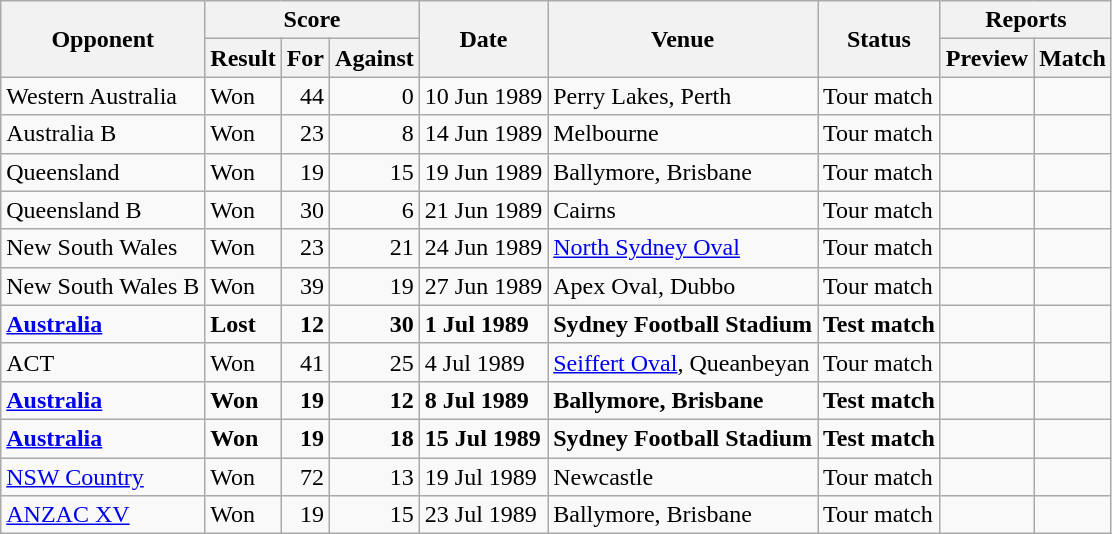<table class=wikitable>
<tr>
<th rowspan=2>Opponent</th>
<th colspan=3>Score</th>
<th rowspan=2>Date</th>
<th rowspan=2>Venue</th>
<th rowspan=2>Status</th>
<th colspan=2>Reports</th>
</tr>
<tr>
<th>Result</th>
<th>For</th>
<th>Against</th>
<th>Preview</th>
<th>Match</th>
</tr>
<tr>
<td>Western Australia</td>
<td>Won</td>
<td align=right>44</td>
<td align=right>0</td>
<td>10 Jun 1989</td>
<td>Perry Lakes, Perth</td>
<td>Tour match</td>
<td></td>
<td></td>
</tr>
<tr>
<td>Australia B</td>
<td>Won</td>
<td align=right>23</td>
<td align=right>8</td>
<td>14 Jun 1989</td>
<td>Melbourne</td>
<td>Tour match</td>
<td></td>
<td></td>
</tr>
<tr>
<td>Queensland</td>
<td>Won</td>
<td align=right>19</td>
<td align=right>15</td>
<td>19 Jun 1989</td>
<td>Ballymore, Brisbane</td>
<td>Tour match</td>
<td></td>
<td></td>
</tr>
<tr>
<td>Queensland B</td>
<td>Won</td>
<td align=right>30</td>
<td align=right>6</td>
<td>21 Jun 1989</td>
<td>Cairns</td>
<td>Tour match</td>
<td></td>
<td></td>
</tr>
<tr>
<td>New South Wales</td>
<td>Won</td>
<td align=right>23</td>
<td align=right>21</td>
<td>24 Jun 1989</td>
<td><a href='#'>North Sydney Oval</a></td>
<td>Tour match</td>
<td></td>
<td></td>
</tr>
<tr>
<td>New South Wales B</td>
<td>Won</td>
<td align=right>39</td>
<td align=right>19</td>
<td>27 Jun 1989</td>
<td>Apex Oval, Dubbo</td>
<td>Tour match</td>
<td></td>
<td></td>
</tr>
<tr>
<td><strong><a href='#'>Australia</a></strong></td>
<td><strong>Lost</strong></td>
<td align=right><strong>12</strong></td>
<td align=right><strong>30</strong></td>
<td><strong>1 Jul 1989</strong></td>
<td><strong>Sydney Football Stadium</strong></td>
<td><strong>Test match</strong></td>
<td></td>
<td></td>
</tr>
<tr>
<td>ACT</td>
<td>Won</td>
<td align=right>41</td>
<td align=right>25</td>
<td>4 Jul 1989</td>
<td><a href='#'>Seiffert Oval</a>, Queanbeyan</td>
<td>Tour match</td>
<td></td>
<td></td>
</tr>
<tr>
<td><strong><a href='#'>Australia</a></strong></td>
<td><strong>Won</strong></td>
<td align=right><strong>19</strong></td>
<td align=right><strong>12</strong></td>
<td><strong>8 Jul 1989</strong></td>
<td><strong>Ballymore, Brisbane</strong></td>
<td><strong>Test match</strong></td>
<td></td>
<td></td>
</tr>
<tr>
<td><strong><a href='#'>Australia</a></strong></td>
<td><strong>Won</strong></td>
<td align=right><strong>19</strong></td>
<td align=right><strong>18</strong></td>
<td><strong>15 Jul 1989</strong></td>
<td><strong>Sydney Football Stadium</strong></td>
<td><strong>Test match</strong></td>
<td></td>
<td></td>
</tr>
<tr>
<td><a href='#'>NSW Country</a></td>
<td>Won</td>
<td align=right>72</td>
<td align=right>13</td>
<td>19 Jul 1989</td>
<td>Newcastle</td>
<td>Tour match</td>
<td></td>
<td></td>
</tr>
<tr>
<td><a href='#'>ANZAC XV</a></td>
<td>Won</td>
<td align=right>19</td>
<td align=right>15</td>
<td>23 Jul 1989</td>
<td>Ballymore, Brisbane</td>
<td>Tour match</td>
<td></td>
<td></td>
</tr>
</table>
